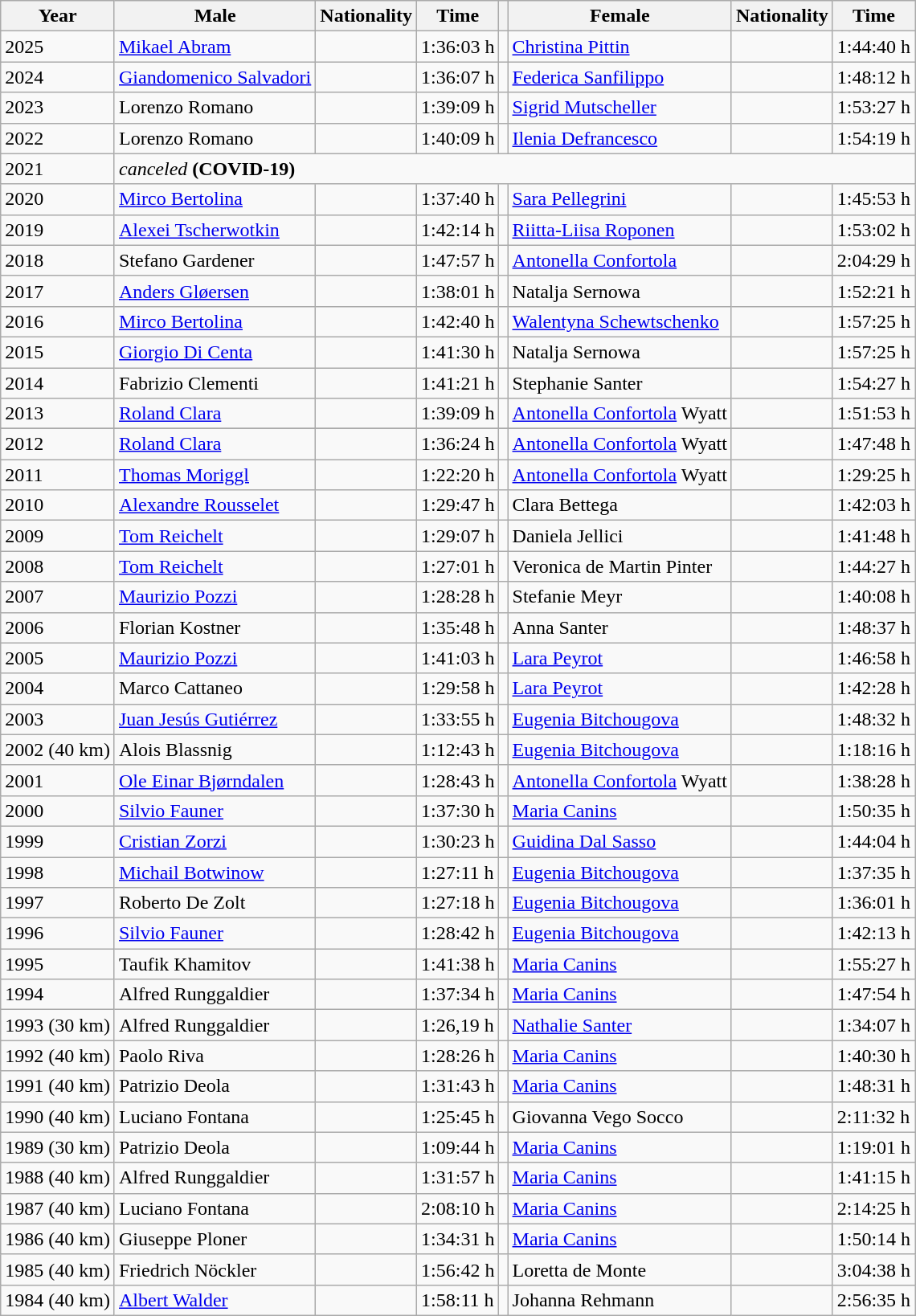<table class="wikitable">
<tr>
<th align="left" bgcolor="#EFEFEF">Year</th>
<th align="left" bgcolor="#EFEFEF">Male</th>
<th align="left" bgcolor="#EFEFEF">Nationality</th>
<th align="left" bgcolor="#EFEFEF">Time</th>
<th align="left" bgcolor="#EFEFEF"></th>
<th align="left" bgcolor="#EFEFEF">Female</th>
<th align="left" bgcolor="#EFEFEF">Nationality</th>
<th align="left" bgcolor="#EFEFEF">Time</th>
</tr>
<tr>
<td>2025</td>
<td><a href='#'>Mikael Abram</a></td>
<td></td>
<td>1:36:03 h</td>
<td></td>
<td><a href='#'>Christina Pittin</a></td>
<td></td>
<td>1:44:40 h</td>
</tr>
<tr>
<td>2024</td>
<td><a href='#'>Giandomenico Salvadori</a></td>
<td></td>
<td>1:36:07 h</td>
<td></td>
<td><a href='#'>Federica Sanfilippo</a></td>
<td></td>
<td>1:48:12 h</td>
</tr>
<tr>
<td>2023</td>
<td>Lorenzo Romano</td>
<td></td>
<td>1:39:09 h</td>
<td></td>
<td><a href='#'>Sigrid Mutscheller</a></td>
<td></td>
<td>1:53:27 h</td>
</tr>
<tr>
<td>2022</td>
<td>Lorenzo Romano</td>
<td></td>
<td>1:40:09 h</td>
<td></td>
<td><a href='#'>Ilenia Defrancesco</a></td>
<td></td>
<td>1:54:19 h</td>
</tr>
<tr>
<td>2021</td>
<td colspan="7"><em>canceled</em>  <strong>(COVID-19)</strong></td>
</tr>
<tr>
<td>2020</td>
<td><a href='#'>Mirco Bertolina</a></td>
<td></td>
<td>1:37:40 h</td>
<td></td>
<td><a href='#'>Sara Pellegrini</a></td>
<td></td>
<td>1:45:53 h</td>
</tr>
<tr>
<td>2019</td>
<td><a href='#'>Alexei Tscherwotkin</a></td>
<td></td>
<td>1:42:14 h</td>
<td></td>
<td><a href='#'>Riitta-Liisa Roponen</a></td>
<td></td>
<td>1:53:02 h</td>
</tr>
<tr>
<td>2018</td>
<td>Stefano Gardener</td>
<td></td>
<td>1:47:57 h</td>
<td></td>
<td><a href='#'>Antonella Confortola</a></td>
<td></td>
<td>2:04:29 h</td>
</tr>
<tr>
<td>2017</td>
<td><a href='#'>Anders Gløersen</a></td>
<td></td>
<td>1:38:01 h</td>
<td></td>
<td>Natalja Sernowa</td>
<td></td>
<td>1:52:21 h</td>
</tr>
<tr>
<td>2016</td>
<td><a href='#'>Mirco Bertolina</a></td>
<td></td>
<td>1:42:40 h</td>
<td></td>
<td><a href='#'>Walentyna Schewtschenko</a></td>
<td></td>
<td>1:57:25 h</td>
</tr>
<tr>
<td>2015</td>
<td><a href='#'>Giorgio Di Centa</a></td>
<td></td>
<td>1:41:30 h</td>
<td></td>
<td>Natalja Sernowa</td>
<td></td>
<td>1:57:25 h</td>
</tr>
<tr>
<td>2014</td>
<td>Fabrizio Clementi</td>
<td></td>
<td>1:41:21 h</td>
<td></td>
<td>Stephanie Santer</td>
<td></td>
<td>1:54:27 h</td>
</tr>
<tr>
<td>2013</td>
<td><a href='#'>Roland Clara</a></td>
<td></td>
<td>1:39:09 h</td>
<td></td>
<td><a href='#'>Antonella Confortola</a> Wyatt</td>
<td></td>
<td>1:51:53 h</td>
</tr>
<tr>
</tr>
<tr>
<td>2012</td>
<td><a href='#'>Roland Clara</a></td>
<td></td>
<td>1:36:24 h</td>
<td></td>
<td><a href='#'>Antonella Confortola</a> Wyatt</td>
<td></td>
<td>1:47:48 h</td>
</tr>
<tr>
<td>2011</td>
<td><a href='#'>Thomas Moriggl</a></td>
<td></td>
<td>1:22:20 h</td>
<td></td>
<td><a href='#'>Antonella Confortola</a> Wyatt</td>
<td></td>
<td>1:29:25 h</td>
</tr>
<tr>
<td>2010</td>
<td><a href='#'>Alexandre Rousselet</a></td>
<td></td>
<td>1:29:47 h</td>
<td></td>
<td>Clara Bettega</td>
<td></td>
<td>1:42:03 h</td>
</tr>
<tr>
<td>2009</td>
<td><a href='#'>Tom Reichelt</a></td>
<td></td>
<td>1:29:07 h</td>
<td></td>
<td>Daniela Jellici</td>
<td></td>
<td>1:41:48 h</td>
</tr>
<tr>
<td>2008</td>
<td><a href='#'>Tom Reichelt</a></td>
<td></td>
<td>1:27:01 h</td>
<td></td>
<td>Veronica de Martin Pinter</td>
<td></td>
<td>1:44:27 h</td>
</tr>
<tr>
<td>2007</td>
<td><a href='#'>Maurizio Pozzi</a></td>
<td></td>
<td>1:28:28 h</td>
<td></td>
<td>Stefanie Meyr</td>
<td></td>
<td>1:40:08 h</td>
</tr>
<tr>
<td>2006</td>
<td>Florian Kostner</td>
<td></td>
<td>1:35:48 h</td>
<td></td>
<td>Anna Santer</td>
<td></td>
<td>1:48:37 h</td>
</tr>
<tr>
<td>2005</td>
<td><a href='#'>Maurizio Pozzi</a></td>
<td></td>
<td>1:41:03 h</td>
<td></td>
<td><a href='#'>Lara Peyrot</a></td>
<td></td>
<td>1:46:58 h</td>
</tr>
<tr>
<td>2004</td>
<td>Marco Cattaneo</td>
<td></td>
<td>1:29:58 h</td>
<td></td>
<td><a href='#'>Lara Peyrot</a></td>
<td></td>
<td>1:42:28 h</td>
</tr>
<tr>
<td>2003</td>
<td><a href='#'>Juan Jesús Gutiérrez</a></td>
<td></td>
<td>1:33:55 h</td>
<td></td>
<td><a href='#'>Eugenia Bitchougova</a></td>
<td></td>
<td>1:48:32 h</td>
</tr>
<tr>
<td>2002 (40 km)</td>
<td>Alois Blassnig</td>
<td></td>
<td>1:12:43 h</td>
<td></td>
<td><a href='#'>Eugenia Bitchougova</a></td>
<td></td>
<td>1:18:16 h</td>
</tr>
<tr>
<td>2001</td>
<td><a href='#'>Ole Einar Bjørndalen</a></td>
<td></td>
<td>1:28:43 h</td>
<td></td>
<td><a href='#'>Antonella Confortola</a> Wyatt</td>
<td></td>
<td>1:38:28 h</td>
</tr>
<tr>
<td>2000</td>
<td><a href='#'>Silvio Fauner</a></td>
<td></td>
<td>1:37:30 h</td>
<td></td>
<td><a href='#'>Maria Canins</a></td>
<td></td>
<td>1:50:35 h</td>
</tr>
<tr>
<td>1999</td>
<td><a href='#'>Cristian Zorzi</a></td>
<td></td>
<td>1:30:23 h</td>
<td></td>
<td><a href='#'>Guidina Dal Sasso</a></td>
<td></td>
<td>1:44:04 h</td>
</tr>
<tr>
<td>1998</td>
<td><a href='#'>Michail Botwinow</a></td>
<td></td>
<td>1:27:11 h</td>
<td></td>
<td><a href='#'>Eugenia Bitchougova</a></td>
<td></td>
<td>1:37:35 h</td>
</tr>
<tr>
<td>1997</td>
<td>Roberto De Zolt</td>
<td></td>
<td>1:27:18 h</td>
<td></td>
<td><a href='#'>Eugenia Bitchougova</a></td>
<td></td>
<td>1:36:01 h</td>
</tr>
<tr>
<td>1996</td>
<td><a href='#'>Silvio Fauner</a></td>
<td></td>
<td>1:28:42 h</td>
<td></td>
<td><a href='#'>Eugenia Bitchougova</a></td>
<td></td>
<td>1:42:13 h</td>
</tr>
<tr>
<td>1995</td>
<td>Taufik Khamitov</td>
<td></td>
<td>1:41:38 h</td>
<td></td>
<td><a href='#'>Maria Canins</a></td>
<td></td>
<td>1:55:27 h</td>
</tr>
<tr>
<td>1994</td>
<td>Alfred Runggaldier</td>
<td></td>
<td>1:37:34 h</td>
<td></td>
<td><a href='#'>Maria Canins</a></td>
<td></td>
<td>1:47:54 h</td>
</tr>
<tr>
<td>1993 (30 km)</td>
<td>Alfred Runggaldier</td>
<td></td>
<td>1:26,19 h</td>
<td></td>
<td><a href='#'>Nathalie Santer</a></td>
<td></td>
<td>1:34:07 h</td>
</tr>
<tr>
<td>1992 (40 km)</td>
<td>Paolo Riva</td>
<td></td>
<td>1:28:26 h</td>
<td></td>
<td><a href='#'>Maria Canins</a></td>
<td></td>
<td>1:40:30 h</td>
</tr>
<tr>
<td>1991 (40 km)</td>
<td>Patrizio Deola</td>
<td></td>
<td>1:31:43 h</td>
<td></td>
<td><a href='#'>Maria Canins</a></td>
<td></td>
<td>1:48:31 h</td>
</tr>
<tr>
<td>1990 (40 km)</td>
<td>Luciano Fontana</td>
<td></td>
<td>1:25:45 h</td>
<td></td>
<td>Giovanna Vego Socco</td>
<td></td>
<td>2:11:32 h</td>
</tr>
<tr>
<td>1989 (30 km)</td>
<td>Patrizio Deola</td>
<td></td>
<td>1:09:44 h</td>
<td></td>
<td><a href='#'>Maria Canins</a></td>
<td></td>
<td>1:19:01 h</td>
</tr>
<tr>
<td>1988 (40 km)</td>
<td>Alfred Runggaldier</td>
<td></td>
<td>1:31:57 h</td>
<td></td>
<td><a href='#'>Maria Canins</a></td>
<td></td>
<td>1:41:15 h</td>
</tr>
<tr>
<td>1987 (40 km)</td>
<td>Luciano Fontana</td>
<td></td>
<td>2:08:10 h</td>
<td></td>
<td><a href='#'>Maria Canins</a></td>
<td></td>
<td>2:14:25 h</td>
</tr>
<tr>
<td>1986 (40 km)</td>
<td>Giuseppe Ploner</td>
<td></td>
<td>1:34:31 h</td>
<td></td>
<td><a href='#'>Maria Canins</a></td>
<td></td>
<td>1:50:14 h</td>
</tr>
<tr>
<td>1985 (40 km)</td>
<td>Friedrich Nöckler</td>
<td></td>
<td>1:56:42 h</td>
<td></td>
<td>Loretta de Monte</td>
<td></td>
<td>3:04:38 h</td>
</tr>
<tr>
<td>1984 (40 km)</td>
<td><a href='#'>Albert Walder</a></td>
<td></td>
<td>1:58:11 h</td>
<td></td>
<td>Johanna Rehmann</td>
<td></td>
<td>2:56:35 h</td>
</tr>
</table>
